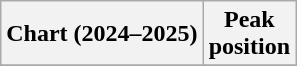<table class="wikitable sortable plainrowheaders" style="text-align:center">
<tr>
<th scope="col">Chart (2024–2025)</th>
<th scope="col">Peak<br>position</th>
</tr>
<tr>
</tr>
</table>
